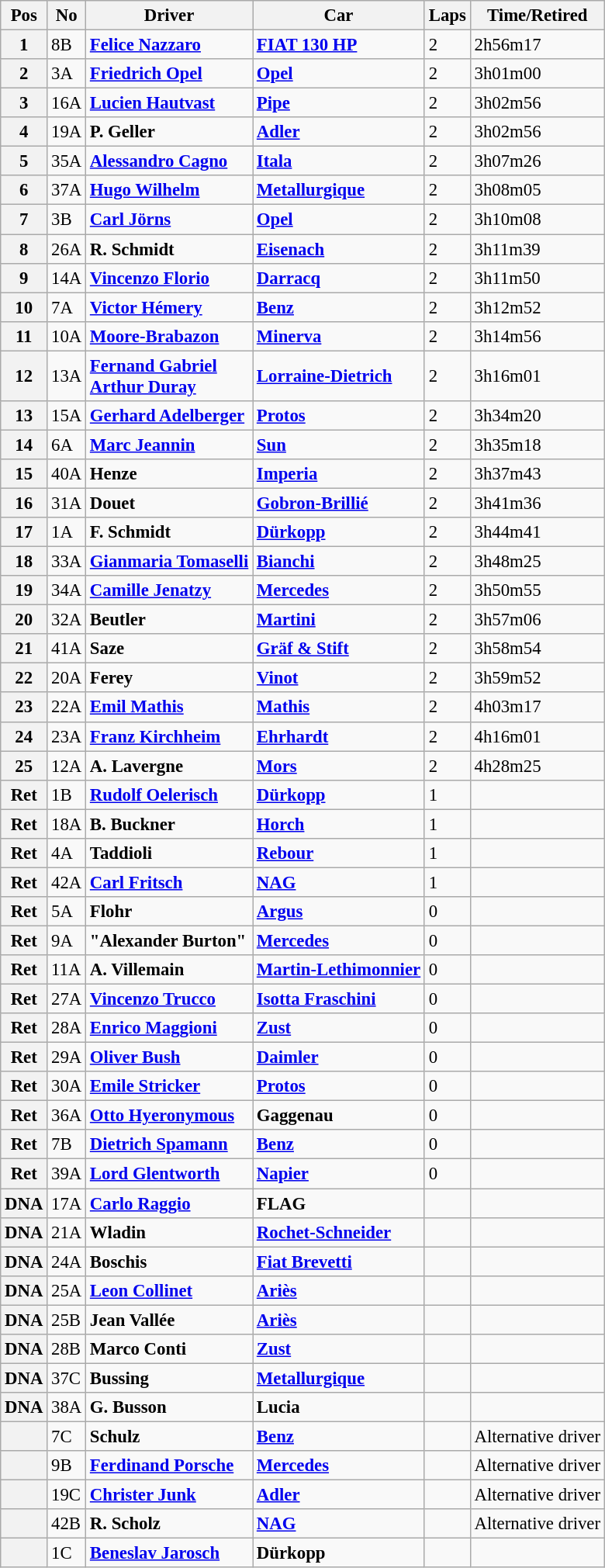<table class="wikitable" style="font-size: 95%;">
<tr>
<th>Pos</th>
<th>No</th>
<th>Driver</th>
<th>Car</th>
<th>Laps</th>
<th>Time/Retired</th>
</tr>
<tr>
<th>1</th>
<td>8B</td>
<td> <strong><a href='#'>Felice Nazzaro</a></strong></td>
<td><strong><a href='#'>FIAT 130 HP</a></strong></td>
<td>2</td>
<td>2h56m17</td>
</tr>
<tr>
<th>2</th>
<td>3A</td>
<td> <strong><a href='#'>Friedrich Opel</a></strong></td>
<td><strong><a href='#'>Opel</a></strong></td>
<td>2</td>
<td>3h01m00</td>
</tr>
<tr>
<th>3</th>
<td>16A</td>
<td> <strong><a href='#'>Lucien Hautvast</a></strong></td>
<td><strong><a href='#'>Pipe</a></strong></td>
<td>2</td>
<td>3h02m56</td>
</tr>
<tr>
<th>4</th>
<td>19A</td>
<td> <strong>P. Geller</strong></td>
<td><strong><a href='#'>Adler</a></strong></td>
<td>2</td>
<td>3h02m56</td>
</tr>
<tr>
<th>5</th>
<td>35A</td>
<td> <strong><a href='#'>Alessandro Cagno</a></strong></td>
<td><strong><a href='#'>Itala</a></strong></td>
<td>2</td>
<td>3h07m26</td>
</tr>
<tr>
<th>6</th>
<td>37A</td>
<td> <strong><a href='#'>Hugo Wilhelm</a></strong></td>
<td><strong><a href='#'>Metallurgique</a></strong></td>
<td>2</td>
<td>3h08m05</td>
</tr>
<tr>
<th>7</th>
<td>3B</td>
<td> <strong><a href='#'>Carl Jörns</a></strong></td>
<td><strong><a href='#'>Opel</a></strong></td>
<td>2</td>
<td>3h10m08</td>
</tr>
<tr>
<th>8</th>
<td>26A</td>
<td> <strong>R. Schmidt</strong></td>
<td><strong><a href='#'>Eisenach</a></strong></td>
<td>2</td>
<td>3h11m39</td>
</tr>
<tr>
<th>9</th>
<td>14A</td>
<td> <strong><a href='#'>Vincenzo Florio</a></strong></td>
<td><strong><a href='#'>Darracq</a></strong></td>
<td>2</td>
<td>3h11m50</td>
</tr>
<tr>
<th>10</th>
<td>7A</td>
<td> <strong><a href='#'>Victor Hémery</a></strong></td>
<td><strong><a href='#'>Benz</a></strong></td>
<td>2</td>
<td>3h12m52</td>
</tr>
<tr>
<th>11</th>
<td>10A</td>
<td> <strong><a href='#'>Moore-Brabazon</a></strong></td>
<td><strong><a href='#'>Minerva</a></strong></td>
<td>2</td>
<td>3h14m56</td>
</tr>
<tr>
<th>12</th>
<td>13A</td>
<td> <strong><a href='#'>Fernand Gabriel</a></strong><br> <strong><a href='#'>Arthur Duray</a></strong></td>
<td><strong><a href='#'>Lorraine-Dietrich</a></strong></td>
<td>2</td>
<td>3h16m01</td>
</tr>
<tr>
<th>13</th>
<td>15A</td>
<td> <strong><a href='#'>Gerhard Adelberger</a></strong></td>
<td><strong><a href='#'>Protos</a></strong></td>
<td>2</td>
<td>3h34m20</td>
</tr>
<tr>
<th>14</th>
<td>6A</td>
<td> <strong><a href='#'>Marc Jeannin</a></strong></td>
<td><strong><a href='#'>Sun</a></strong></td>
<td>2</td>
<td>3h35m18</td>
</tr>
<tr>
<th>15</th>
<td>40A</td>
<td> <strong>Henze</strong></td>
<td><strong><a href='#'>Imperia</a></strong></td>
<td>2</td>
<td>3h37m43</td>
</tr>
<tr>
<th>16</th>
<td>31A</td>
<td> <strong>Douet</strong></td>
<td><strong><a href='#'>Gobron-Brillié</a></strong></td>
<td>2</td>
<td>3h41m36</td>
</tr>
<tr>
<th>17</th>
<td>1A</td>
<td> <strong>F. Schmidt</strong></td>
<td><strong><a href='#'>Dürkopp</a></strong></td>
<td>2</td>
<td>3h44m41</td>
</tr>
<tr>
<th>18</th>
<td>33A</td>
<td> <strong><a href='#'>Gianmaria Tomaselli</a></strong></td>
<td><strong><a href='#'>Bianchi</a></strong></td>
<td>2</td>
<td>3h48m25</td>
</tr>
<tr>
<th>19</th>
<td>34A</td>
<td> <strong><a href='#'>Camille Jenatzy</a></strong></td>
<td><strong><a href='#'>Mercedes</a></strong></td>
<td>2</td>
<td>3h50m55</td>
</tr>
<tr>
<th>20</th>
<td>32A</td>
<td> <strong>Beutler</strong></td>
<td><strong><a href='#'>Martini</a></strong></td>
<td>2</td>
<td>3h57m06</td>
</tr>
<tr>
<th>21</th>
<td>41A</td>
<td> <strong>Saze</strong></td>
<td><strong><a href='#'>Gräf & Stift</a></strong></td>
<td>2</td>
<td>3h58m54</td>
</tr>
<tr>
<th>22</th>
<td>20A</td>
<td> <strong>Ferey</strong></td>
<td><strong><a href='#'>Vinot</a></strong></td>
<td>2</td>
<td>3h59m52</td>
</tr>
<tr>
<th>23</th>
<td>22A</td>
<td> <strong><a href='#'>Emil Mathis</a></strong></td>
<td><strong><a href='#'>Mathis</a></strong></td>
<td>2</td>
<td>4h03m17</td>
</tr>
<tr>
<th>24</th>
<td>23A</td>
<td> <strong><a href='#'>Franz Kirchheim</a></strong></td>
<td><strong><a href='#'>Ehrhardt</a></strong></td>
<td>2</td>
<td>4h16m01</td>
</tr>
<tr>
<th>25</th>
<td>12A</td>
<td> <strong>A. Lavergne</strong></td>
<td><strong><a href='#'>Mors</a></strong></td>
<td>2</td>
<td>4h28m25</td>
</tr>
<tr>
<th>Ret</th>
<td>1B</td>
<td> <strong><a href='#'>Rudolf Oelerisch</a></strong></td>
<td><strong><a href='#'>Dürkopp</a></strong></td>
<td>1</td>
<td></td>
</tr>
<tr>
<th>Ret</th>
<td>18A</td>
<td> <strong>B. Buckner</strong></td>
<td><strong><a href='#'>Horch</a></strong></td>
<td>1</td>
<td></td>
</tr>
<tr>
<th>Ret</th>
<td>4A</td>
<td> <strong>Taddioli</strong></td>
<td><strong><a href='#'>Rebour</a></strong></td>
<td>1</td>
<td></td>
</tr>
<tr>
<th>Ret</th>
<td>42A</td>
<td> <strong><a href='#'>Carl Fritsch</a></strong></td>
<td><strong><a href='#'>NAG</a></strong></td>
<td>1</td>
<td></td>
</tr>
<tr>
<th>Ret</th>
<td>5A</td>
<td> <strong>Flohr</strong></td>
<td><strong><a href='#'>Argus</a></strong></td>
<td>0</td>
<td></td>
</tr>
<tr>
<th>Ret</th>
<td>9A</td>
<td> <strong>"Alexander Burton"</strong></td>
<td><strong><a href='#'>Mercedes</a></strong></td>
<td>0</td>
<td></td>
</tr>
<tr>
<th>Ret</th>
<td>11A</td>
<td> <strong>A. Villemain</strong></td>
<td><strong><a href='#'>Martin-Lethimonnier</a></strong></td>
<td>0</td>
<td></td>
</tr>
<tr>
<th>Ret</th>
<td>27A</td>
<td> <strong><a href='#'>Vincenzo Trucco</a></strong></td>
<td><strong><a href='#'>Isotta Fraschini</a></strong></td>
<td>0</td>
<td></td>
</tr>
<tr>
<th>Ret</th>
<td>28A</td>
<td> <strong><a href='#'>Enrico Maggioni</a></strong></td>
<td><strong><a href='#'>Zust</a></strong></td>
<td>0</td>
<td></td>
</tr>
<tr>
<th>Ret</th>
<td>29A</td>
<td> <strong><a href='#'>Oliver Bush</a></strong></td>
<td><strong><a href='#'>Daimler</a></strong></td>
<td>0</td>
<td></td>
</tr>
<tr>
<th>Ret</th>
<td>30A</td>
<td> <strong><a href='#'>Emile Stricker</a></strong></td>
<td><strong><a href='#'>Protos</a></strong></td>
<td>0</td>
<td></td>
</tr>
<tr>
<th>Ret</th>
<td>36A</td>
<td> <strong><a href='#'>Otto Hyeronymous</a></strong></td>
<td><strong>Gaggenau</strong></td>
<td>0</td>
<td></td>
</tr>
<tr>
<th>Ret</th>
<td>7B</td>
<td> <strong><a href='#'>Dietrich Spamann</a></strong></td>
<td><strong><a href='#'>Benz</a></strong></td>
<td>0</td>
<td></td>
</tr>
<tr>
<th>Ret</th>
<td>39A</td>
<td> <strong><a href='#'>Lord Glentworth</a></strong></td>
<td><strong><a href='#'>Napier</a></strong></td>
<td>0</td>
<td></td>
</tr>
<tr>
<th>DNA</th>
<td>17A</td>
<td> <strong><a href='#'>Carlo Raggio</a></strong></td>
<td><strong>FLAG</strong></td>
<td></td>
<td></td>
</tr>
<tr>
<th>DNA</th>
<td>21A</td>
<td> <strong>Wladin</strong></td>
<td><strong><a href='#'>Rochet-Schneider</a></strong></td>
<td></td>
<td></td>
</tr>
<tr>
<th>DNA</th>
<td>24A</td>
<td> <strong>Boschis</strong></td>
<td><strong><a href='#'>Fiat Brevetti</a></strong></td>
<td></td>
<td></td>
</tr>
<tr>
<th>DNA</th>
<td>25A</td>
<td> <strong><a href='#'>Leon Collinet</a></strong></td>
<td><strong><a href='#'>Ariès</a></strong></td>
<td></td>
<td></td>
</tr>
<tr>
<th>DNA</th>
<td>25B</td>
<td> <strong>Jean Vallée</strong></td>
<td><strong><a href='#'>Ariès</a></strong></td>
<td></td>
<td></td>
</tr>
<tr>
<th>DNA</th>
<td>28B</td>
<td> <strong>Marco Conti</strong></td>
<td><strong><a href='#'>Zust</a></strong></td>
<td></td>
<td></td>
</tr>
<tr>
<th>DNA</th>
<td>37C</td>
<td> <strong>Bussing</strong></td>
<td><strong><a href='#'>Metallurgique</a></strong></td>
<td></td>
<td></td>
</tr>
<tr>
<th>DNA</th>
<td>38A</td>
<td> <strong>G. Busson</strong></td>
<td><strong>Lucia</strong></td>
<td></td>
<td></td>
</tr>
<tr>
<th></th>
<td>7C</td>
<td> <strong>Schulz</strong></td>
<td><strong><a href='#'>Benz</a></strong></td>
<td></td>
<td>Alternative driver</td>
</tr>
<tr>
<th></th>
<td>9B</td>
<td> <strong><a href='#'>Ferdinand Porsche</a></strong></td>
<td><strong><a href='#'>Mercedes</a></strong></td>
<td></td>
<td>Alternative driver</td>
</tr>
<tr>
<th></th>
<td>19C</td>
<td> <strong><a href='#'>Christer Junk</a></strong></td>
<td><strong><a href='#'>Adler</a></strong></td>
<td></td>
<td>Alternative driver</td>
</tr>
<tr>
<th></th>
<td>42B</td>
<td> <strong>R. Scholz</strong></td>
<td><strong><a href='#'>NAG</a></strong></td>
<td></td>
<td>Alternative driver</td>
</tr>
<tr>
<th></th>
<td>1C</td>
<td> <strong><a href='#'>Beneslav Jarosch</a></strong></td>
<td><strong>Dürkopp</strong></td>
<td></td>
<td></td>
</tr>
</table>
